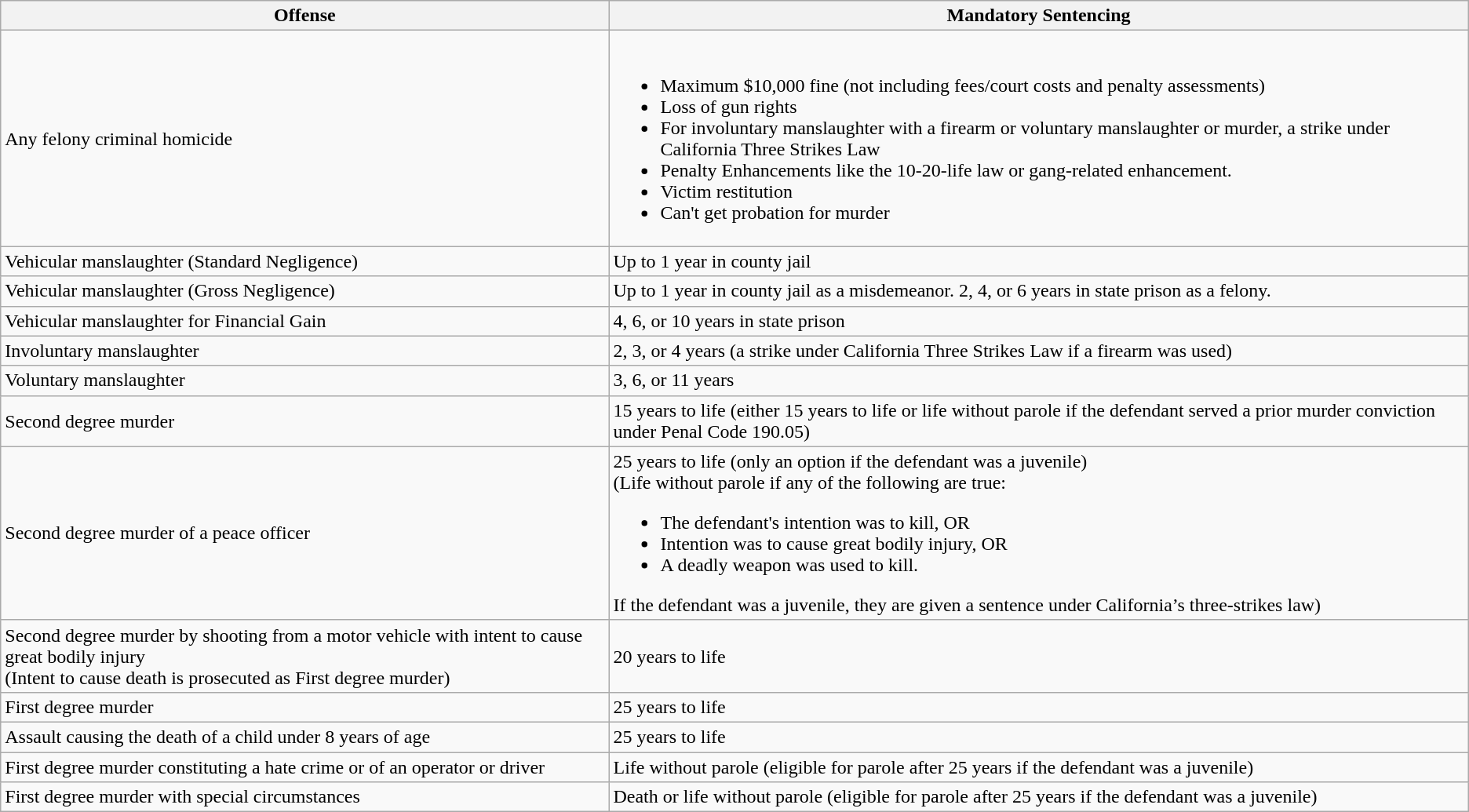<table class="wikitable">
<tr>
<th>Offense</th>
<th>Mandatory Sentencing</th>
</tr>
<tr>
<td>Any felony criminal homicide</td>
<td><br><ul><li>Maximum $10,000 fine (not including fees/court costs and penalty assessments)</li><li>Loss of gun rights</li><li>For involuntary manslaughter with a firearm or voluntary manslaughter or murder, a strike under California Three Strikes Law</li><li>Penalty Enhancements like the 10-20-life law or gang-related enhancement.</li><li>Victim restitution</li><li>Can't get probation for murder</li></ul></td>
</tr>
<tr>
<td>Vehicular manslaughter (Standard Negligence)</td>
<td>Up to 1 year in county jail</td>
</tr>
<tr>
<td>Vehicular manslaughter (Gross Negligence)</td>
<td>Up to 1 year in county jail as a misdemeanor. 2, 4, or 6 years in state prison as a felony.</td>
</tr>
<tr>
<td>Vehicular manslaughter for Financial Gain</td>
<td>4, 6, or 10 years in state prison</td>
</tr>
<tr>
<td>Involuntary manslaughter</td>
<td>2, 3, or 4 years (a strike under California Three Strikes Law if a firearm was used)</td>
</tr>
<tr>
<td>Voluntary manslaughter</td>
<td>3, 6, or 11 years</td>
</tr>
<tr>
<td>Second degree murder</td>
<td>15 years to life (either 15 years to life or life without parole if the defendant served a prior murder conviction under Penal Code 190.05)</td>
</tr>
<tr>
<td>Second degree murder of a peace officer</td>
<td>25 years to life (only an option if the defendant was a juvenile)<br>(Life without parole if any of the following are true:<ul><li>The defendant's intention was to kill, OR</li><li>Intention was to cause great bodily injury, OR</li><li>A deadly weapon was used to kill.</li></ul>If the defendant was a juvenile, they are given a sentence under California’s three-strikes law)</td>
</tr>
<tr>
<td>Second degree murder by shooting from a motor vehicle with intent to cause great bodily injury<br>(Intent to cause death is prosecuted as First degree murder)</td>
<td>20 years to life</td>
</tr>
<tr>
<td>First degree murder</td>
<td>25 years to life</td>
</tr>
<tr>
<td>Assault causing the death of a child under 8 years of age</td>
<td>25 years to life</td>
</tr>
<tr>
<td>First degree murder constituting a hate crime or of an operator or driver</td>
<td>Life without parole (eligible for parole after 25 years if the defendant was a juvenile)</td>
</tr>
<tr>
<td>First degree murder with special circumstances</td>
<td>Death or life without parole (eligible for parole after 25 years if the defendant was a juvenile)</td>
</tr>
</table>
